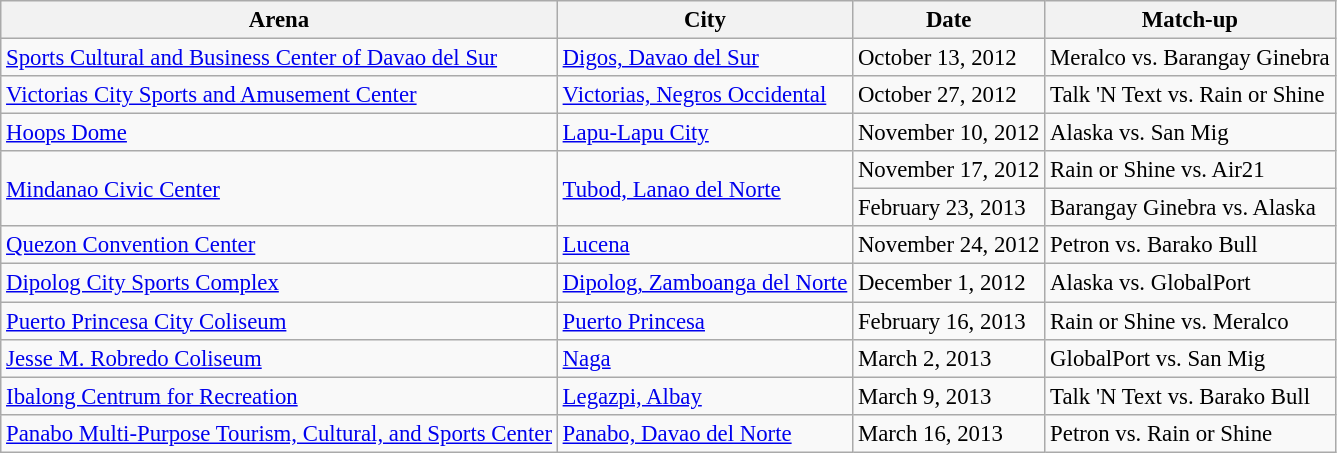<table class="wikitable sortable" style="font-size:95%">
<tr>
<th>Arena</th>
<th>City</th>
<th>Date</th>
<th>Match-up</th>
</tr>
<tr>
<td><a href='#'>Sports Cultural and Business Center of Davao del Sur</a></td>
<td><a href='#'>Digos, Davao del Sur</a></td>
<td>October 13, 2012</td>
<td>Meralco vs. Barangay Ginebra</td>
</tr>
<tr>
<td><a href='#'>Victorias City Sports and Amusement Center</a></td>
<td><a href='#'>Victorias, Negros Occidental</a></td>
<td>October 27, 2012</td>
<td>Talk 'N Text vs. Rain or Shine</td>
</tr>
<tr>
<td><a href='#'>Hoops Dome</a></td>
<td><a href='#'>Lapu-Lapu City</a></td>
<td>November 10, 2012</td>
<td>Alaska vs. San Mig</td>
</tr>
<tr>
<td rowspan=2><a href='#'>Mindanao Civic Center</a></td>
<td rowspan=2><a href='#'>Tubod, Lanao del Norte</a></td>
<td>November 17, 2012</td>
<td>Rain or Shine vs. Air21</td>
</tr>
<tr>
<td>February 23, 2013</td>
<td>Barangay Ginebra vs. Alaska</td>
</tr>
<tr>
<td><a href='#'>Quezon Convention Center</a></td>
<td><a href='#'>Lucena</a></td>
<td>November 24, 2012</td>
<td>Petron vs. Barako Bull</td>
</tr>
<tr>
<td><a href='#'>Dipolog City Sports Complex</a></td>
<td><a href='#'>Dipolog, Zamboanga del Norte</a></td>
<td>December 1, 2012</td>
<td>Alaska vs. GlobalPort</td>
</tr>
<tr>
<td><a href='#'>Puerto Princesa City Coliseum</a></td>
<td><a href='#'>Puerto Princesa</a></td>
<td>February 16, 2013</td>
<td>Rain or Shine vs. Meralco</td>
</tr>
<tr>
<td><a href='#'>Jesse M. Robredo Coliseum</a></td>
<td><a href='#'>Naga</a></td>
<td>March 2, 2013</td>
<td>GlobalPort vs. San Mig</td>
</tr>
<tr>
<td><a href='#'>Ibalong Centrum for Recreation</a></td>
<td><a href='#'>Legazpi, Albay</a></td>
<td>March 9, 2013</td>
<td>Talk 'N Text vs. Barako Bull</td>
</tr>
<tr>
<td><a href='#'>Panabo Multi-Purpose Tourism, Cultural, and Sports Center</a></td>
<td><a href='#'>Panabo, Davao del Norte</a></td>
<td>March 16, 2013</td>
<td>Petron vs. Rain or Shine</td>
</tr>
</table>
